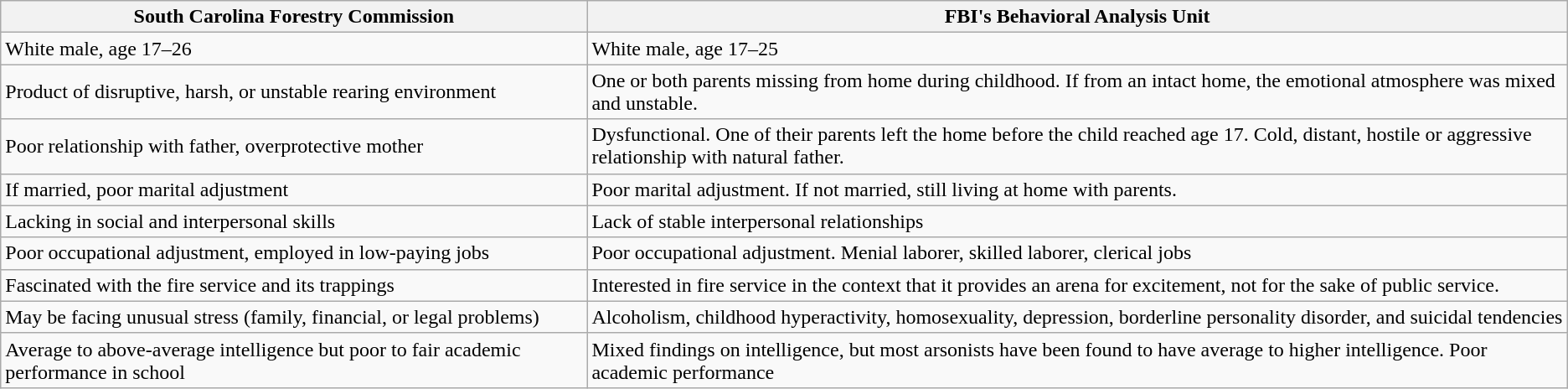<table class="wikitable">
<tr>
<th>South Carolina Forestry Commission</th>
<th>FBI's Behavioral Analysis Unit</th>
</tr>
<tr>
<td>White male, age 17–26</td>
<td>White male, age 17–25</td>
</tr>
<tr>
<td>Product of disruptive, harsh, or unstable rearing environment</td>
<td>One or both parents missing from home during childhood. If from an intact home, the emotional atmosphere was mixed and unstable.</td>
</tr>
<tr>
<td>Poor relationship with father, overprotective mother</td>
<td>Dysfunctional. One of their parents left the home before the child reached age 17. Cold, distant, hostile or aggressive relationship with natural father.</td>
</tr>
<tr>
<td>If married, poor marital adjustment</td>
<td>Poor marital adjustment. If not married, still living at home with parents.</td>
</tr>
<tr>
<td>Lacking in social and interpersonal skills</td>
<td>Lack of stable interpersonal relationships</td>
</tr>
<tr>
<td>Poor occupational adjustment, employed in low-paying jobs</td>
<td>Poor occupational adjustment. Menial laborer, skilled laborer, clerical jobs</td>
</tr>
<tr>
<td>Fascinated with the fire service and its trappings</td>
<td>Interested in fire service in the context that it provides an arena for excitement, not for the sake of public service.</td>
</tr>
<tr>
<td>May be facing unusual stress (family, financial, or legal problems)</td>
<td>Alcoholism, childhood hyperactivity, homosexuality, depression, borderline personality disorder, and suicidal tendencies</td>
</tr>
<tr>
<td>Average to above-average intelligence but poor to fair academic performance in school</td>
<td>Mixed findings on intelligence, but most arsonists have been found to have average to higher intelligence. Poor academic performance</td>
</tr>
</table>
